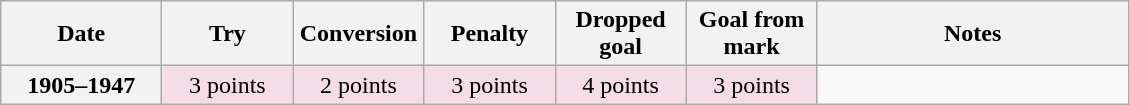<table class="wikitable">
<tr>
<th scope="col" style="width:100px;">Date</th>
<th scope="col" style="width:80px;">Try</th>
<th scope="col" style="width:80px;">Conversion</th>
<th scope="col" style="width:80px;">Penalty</th>
<th scope="col" style="width:80px;">Dropped goal</th>
<th scope="col" style="width:80px;">Goal from mark</th>
<th scope="col" style="width:200px;">Notes<br></th>
</tr>
<tr style="text-align:center;background:#F4DDE7;">
<th>1905–1947</th>
<td>3 points</td>
<td>2 points</td>
<td>3 points</td>
<td>4 points</td>
<td>3 points<br></td>
</tr>
</table>
